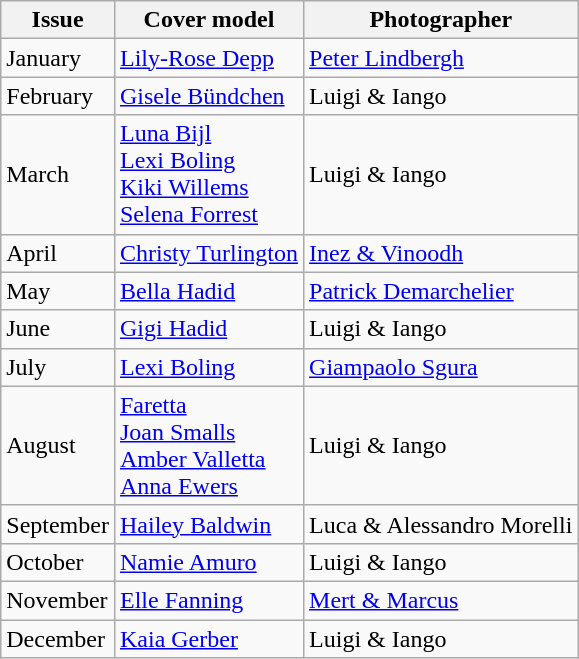<table class="sortable wikitable">
<tr>
<th>Issue</th>
<th>Cover model</th>
<th>Photographer</th>
</tr>
<tr>
<td>January</td>
<td><a href='#'>Lily-Rose Depp</a></td>
<td><a href='#'>Peter Lindbergh</a></td>
</tr>
<tr>
<td>February</td>
<td><a href='#'>Gisele Bündchen</a></td>
<td>Luigi & Iango</td>
</tr>
<tr>
<td>March</td>
<td><a href='#'>Luna Bijl</a><br><a href='#'>Lexi Boling</a><br><a href='#'>Kiki Willems</a><br><a href='#'>Selena Forrest</a></td>
<td>Luigi & Iango</td>
</tr>
<tr>
<td>April</td>
<td><a href='#'>Christy Turlington</a></td>
<td><a href='#'>Inez & Vinoodh</a></td>
</tr>
<tr>
<td>May</td>
<td><a href='#'>Bella Hadid</a></td>
<td><a href='#'>Patrick Demarchelier</a></td>
</tr>
<tr>
<td>June</td>
<td><a href='#'>Gigi Hadid</a></td>
<td>Luigi & Iango</td>
</tr>
<tr>
<td>July</td>
<td><a href='#'>Lexi Boling</a></td>
<td><a href='#'>Giampaolo Sgura</a></td>
</tr>
<tr>
<td>August</td>
<td><a href='#'>Faretta</a><br><a href='#'>Joan Smalls</a><br><a href='#'>Amber Valletta</a><br><a href='#'>Anna Ewers</a></td>
<td>Luigi & Iango</td>
</tr>
<tr>
<td>September</td>
<td><a href='#'>Hailey Baldwin</a></td>
<td>Luca & Alessandro Morelli</td>
</tr>
<tr>
<td>October</td>
<td><a href='#'>Namie Amuro</a></td>
<td>Luigi & Iango</td>
</tr>
<tr>
<td>November</td>
<td><a href='#'>Elle Fanning</a></td>
<td><a href='#'>Mert & Marcus</a></td>
</tr>
<tr>
<td>December</td>
<td><a href='#'>Kaia Gerber</a></td>
<td>Luigi & Iango</td>
</tr>
</table>
